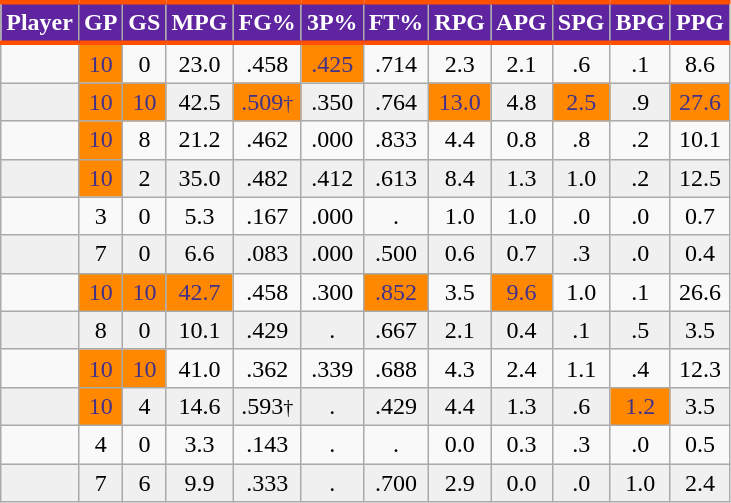<table class="wikitable sortable" style="text-align:right;">
<tr>
<th style="background:#5F249F; color:#FFFFFF; border-top:#FE5000 3px solid; border-bottom:#FE5000 3px solid;">Player</th>
<th style="background:#5F249F; color:#FFFFFF; border-top:#FE5000 3px solid; border-bottom:#FE5000 3px solid;">GP</th>
<th style="background:#5F249F; color:#FFFFFF; border-top:#FE5000 3px solid; border-bottom:#FE5000 3px solid;">GS</th>
<th style="background:#5F249F; color:#FFFFFF; border-top:#FE5000 3px solid; border-bottom:#FE5000 3px solid;">MPG</th>
<th style="background:#5F249F; color:#FFFFFF; border-top:#FE5000 3px solid; border-bottom:#FE5000 3px solid;">FG%</th>
<th style="background:#5F249F; color:#FFFFFF; border-top:#FE5000 3px solid; border-bottom:#FE5000 3px solid;">3P%</th>
<th style="background:#5F249F; color:#FFFFFF; border-top:#FE5000 3px solid; border-bottom:#FE5000 3px solid;">FT%</th>
<th style="background:#5F249F; color:#FFFFFF; border-top:#FE5000 3px solid; border-bottom:#FE5000 3px solid;">RPG</th>
<th style="background:#5F249F; color:#FFFFFF; border-top:#FE5000 3px solid; border-bottom:#FE5000 3px solid;">APG</th>
<th style="background:#5F249F; color:#FFFFFF; border-top:#FE5000 3px solid; border-bottom:#FE5000 3px solid;">SPG</th>
<th style="background:#5F249F; color:#FFFFFF; border-top:#FE5000 3px solid; border-bottom:#FE5000 3px solid;">BPG</th>
<th style="background:#5F249F; color:#FFFFFF; border-top:#FE5000 3px solid; border-bottom:#FE5000 3px solid;">PPG</th>
</tr>
<tr align="center" bgcolor="">
<td></td>
<td style="background:#FF8800;color:#423189;">10</td>
<td>0</td>
<td>23.0</td>
<td>.458</td>
<td style="background:#FF8800;color:#423189;">.425</td>
<td>.714</td>
<td>2.3</td>
<td>2.1</td>
<td>.6</td>
<td>.1</td>
<td>8.6</td>
</tr>
<tr align="center" bgcolor="#f0f0f0">
<td></td>
<td style="background:#FF8800;color:#423189;">10</td>
<td style="background:#FF8800;color:#423189;">10</td>
<td>42.5</td>
<td style="background:#FF8800;color:#423189;">.509<small>†</small></td>
<td>.350</td>
<td>.764</td>
<td style="background:#FF8800;color:#423189;">13.0</td>
<td>4.8</td>
<td style="background:#FF8800;color:#423189;">2.5</td>
<td>.9</td>
<td style="background:#FF8800;color:#423189;">27.6</td>
</tr>
<tr align="center" bgcolor="">
<td></td>
<td style="background:#FF8800;color:#423189;">10</td>
<td>8</td>
<td>21.2</td>
<td>.462</td>
<td>.000</td>
<td>.833</td>
<td>4.4</td>
<td>0.8</td>
<td>.8</td>
<td>.2</td>
<td>10.1</td>
</tr>
<tr align="center" bgcolor="#f0f0f0">
<td></td>
<td style="background:#FF8800;color:#423189;">10</td>
<td>2</td>
<td>35.0</td>
<td>.482</td>
<td>.412</td>
<td>.613</td>
<td>8.4</td>
<td>1.3</td>
<td>1.0</td>
<td>.2</td>
<td>12.5</td>
</tr>
<tr align="center" bgcolor="">
<td></td>
<td>3</td>
<td>0</td>
<td>5.3</td>
<td>.167</td>
<td>.000</td>
<td>.</td>
<td>1.0</td>
<td>1.0</td>
<td>.0</td>
<td>.0</td>
<td>0.7</td>
</tr>
<tr align="center" bgcolor="#f0f0f0">
<td></td>
<td>7</td>
<td>0</td>
<td>6.6</td>
<td>.083</td>
<td>.000</td>
<td>.500</td>
<td>0.6</td>
<td>0.7</td>
<td>.3</td>
<td>.0</td>
<td>0.4</td>
</tr>
<tr align="center" bgcolor="">
<td></td>
<td style="background:#FF8800;color:#423189;">10</td>
<td style="background:#FF8800;color:#423189;">10</td>
<td style="background:#FF8800;color:#423189;">42.7</td>
<td>.458</td>
<td>.300</td>
<td style="background:#FF8800;color:#423189;">.852</td>
<td>3.5</td>
<td style="background:#FF8800;color:#423189;">9.6</td>
<td>1.0</td>
<td>.1</td>
<td>26.6</td>
</tr>
<tr align="center" bgcolor="#f0f0f0">
<td></td>
<td>8</td>
<td>0</td>
<td>10.1</td>
<td>.429</td>
<td>.</td>
<td>.667</td>
<td>2.1</td>
<td>0.4</td>
<td>.1</td>
<td>.5</td>
<td>3.5</td>
</tr>
<tr align="center" bgcolor="">
<td></td>
<td style="background:#FF8800;color:#423189;">10</td>
<td style="background:#FF8800;color:#423189;">10</td>
<td>41.0</td>
<td>.362</td>
<td>.339</td>
<td>.688</td>
<td>4.3</td>
<td>2.4</td>
<td>1.1</td>
<td>.4</td>
<td>12.3</td>
</tr>
<tr align="center" bgcolor="#f0f0f0">
<td></td>
<td style="background:#FF8800;color:#423189;">10</td>
<td>4</td>
<td>14.6</td>
<td>.593<small>†</small></td>
<td>.</td>
<td>.429</td>
<td>4.4</td>
<td>1.3</td>
<td>.6</td>
<td style="background:#FF8800;color:#423189;">1.2</td>
<td>3.5</td>
</tr>
<tr align="center" bgcolor="">
<td></td>
<td>4</td>
<td>0</td>
<td>3.3</td>
<td>.143</td>
<td>.</td>
<td>.</td>
<td>0.0</td>
<td>0.3</td>
<td>.3</td>
<td>.0</td>
<td>0.5</td>
</tr>
<tr align="center" bgcolor="#f0f0f0">
<td></td>
<td>7</td>
<td>6</td>
<td>9.9</td>
<td>.333</td>
<td>.</td>
<td>.700</td>
<td>2.9</td>
<td>0.0</td>
<td>.0</td>
<td>1.0</td>
<td>2.4</td>
</tr>
</table>
